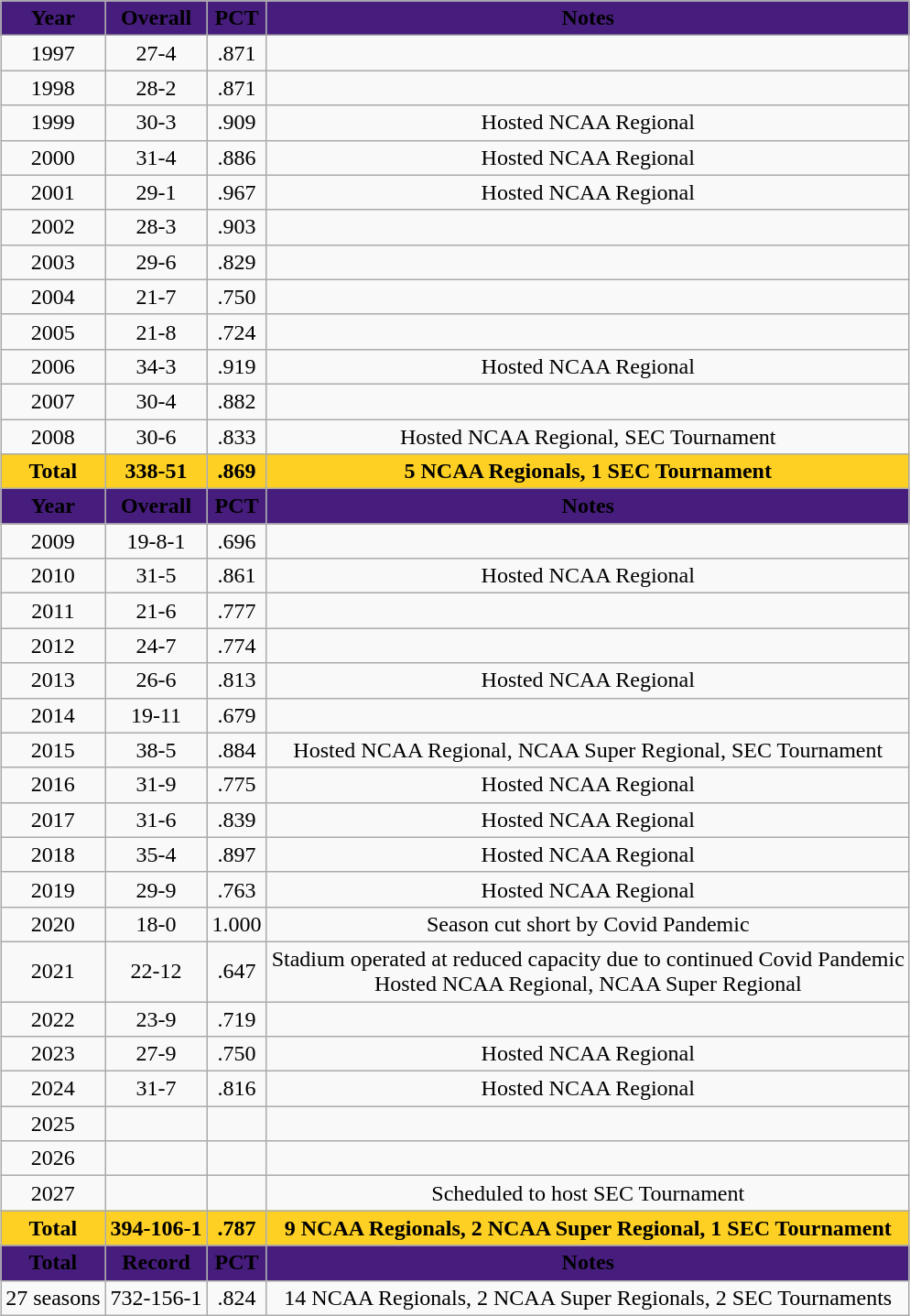<table class="wikitable sortable" style="margin: 1em auto 1em auto">
<tr>
<th style="background:#461d7c; text-align:center;"><span>Year</span></th>
<th style="background:#461d7c; text-align:center;"><span>Overall</span></th>
<th style="background:#461d7c; text-align:center;"><span>PCT</span></th>
<th style="background:#461d7c; text-align:center;"><span>Notes</span></th>
</tr>
<tr style="text-align:center;">
<td>1997</td>
<td>27-4</td>
<td>.871</td>
<td></td>
</tr>
<tr style="text-align:center;">
<td>1998</td>
<td>28-2</td>
<td>.871</td>
<td></td>
</tr>
<tr style="text-align:center;">
<td>1999</td>
<td>30-3</td>
<td>.909</td>
<td>Hosted NCAA Regional</td>
</tr>
<tr style="text-align:center;">
<td>2000</td>
<td>31-4</td>
<td>.886</td>
<td>Hosted NCAA Regional</td>
</tr>
<tr style="text-align:center;">
<td>2001</td>
<td>29-1</td>
<td>.967</td>
<td>Hosted NCAA Regional</td>
</tr>
<tr style="text-align:center;">
<td>2002</td>
<td>28-3</td>
<td>.903</td>
<td></td>
</tr>
<tr style="text-align:center;">
<td>2003</td>
<td>29-6</td>
<td>.829</td>
<td></td>
</tr>
<tr style="text-align:center;">
<td>2004</td>
<td>21-7</td>
<td>.750</td>
<td></td>
</tr>
<tr style="text-align:center;">
<td>2005</td>
<td>21-8</td>
<td>.724</td>
<td></td>
</tr>
<tr style="text-align:center;">
<td>2006</td>
<td>34-3</td>
<td>.919</td>
<td>Hosted NCAA Regional</td>
</tr>
<tr style="text-align:center;">
<td>2007</td>
<td>30-4</td>
<td>.882</td>
<td></td>
</tr>
<tr style="text-align:center;">
<td>2008</td>
<td>30-6</td>
<td>.833</td>
<td>Hosted NCAA Regional, SEC Tournament</td>
</tr>
<tr style="text-align:center;" class="sortbottom">
<th style="background:#FDD023; color:#000;">Total</th>
<th style="background:#FDD023; color:#000;">338-51</th>
<th style="background:#FDD023; color:#000;">.869</th>
<th style="background:#FDD023; color:#000;">5 NCAA Regionals, 1 SEC Tournament</th>
</tr>
<tr>
<th style="background:#461d7c; text-align:center;"><span>Year</span></th>
<th style="background:#461d7c; text-align:center;"><span>Overall</span></th>
<th style="background:#461d7c; text-align:center;"><span>PCT</span></th>
<th style="background:#461d7c; text-align:center;"><span>Notes</span></th>
</tr>
<tr style="text-align:center;">
<td>2009</td>
<td>19-8-1</td>
<td>.696</td>
<td></td>
</tr>
<tr style="text-align:center;">
<td>2010</td>
<td>31-5</td>
<td>.861</td>
<td>Hosted NCAA Regional</td>
</tr>
<tr style="text-align:center;">
<td>2011</td>
<td>21-6</td>
<td>.777</td>
<td></td>
</tr>
<tr style="text-align:center;">
<td>2012</td>
<td>24-7</td>
<td>.774</td>
<td></td>
</tr>
<tr style="text-align:center;">
<td>2013</td>
<td>26-6</td>
<td>.813</td>
<td>Hosted NCAA Regional</td>
</tr>
<tr style="text-align:center;">
<td>2014</td>
<td>19-11</td>
<td>.679</td>
<td></td>
</tr>
<tr style="text-align:center;">
<td>2015</td>
<td>38-5</td>
<td>.884</td>
<td>Hosted NCAA Regional, NCAA Super Regional, SEC Tournament</td>
</tr>
<tr style="text-align:center;">
<td>2016</td>
<td>31-9</td>
<td>.775</td>
<td>Hosted NCAA Regional</td>
</tr>
<tr style="text-align:center;">
<td>2017</td>
<td>31-6</td>
<td>.839</td>
<td>Hosted NCAA Regional</td>
</tr>
<tr style="text-align:center;">
<td>2018</td>
<td>35-4</td>
<td>.897</td>
<td>Hosted NCAA Regional</td>
</tr>
<tr style="text-align:center;">
<td>2019</td>
<td>29-9</td>
<td>.763</td>
<td>Hosted NCAA Regional</td>
</tr>
<tr style="text-align:center;">
<td>2020</td>
<td>18-0</td>
<td>1.000</td>
<td>Season cut short by Covid Pandemic</td>
</tr>
<tr style="text-align:center;">
<td>2021</td>
<td>22-12</td>
<td>.647</td>
<td>Stadium operated at reduced capacity due to continued Covid Pandemic<br>Hosted NCAA Regional, NCAA Super Regional</td>
</tr>
<tr style="text-align:center;">
<td>2022</td>
<td>23-9</td>
<td>.719</td>
<td></td>
</tr>
<tr style="text-align:center;">
<td>2023</td>
<td>27-9</td>
<td>.750</td>
<td>Hosted NCAA Regional</td>
</tr>
<tr style="text-align:center;">
<td>2024</td>
<td>31-7</td>
<td>.816</td>
<td>Hosted NCAA Regional</td>
</tr>
<tr style="text-align:center;">
<td>2025</td>
<td></td>
<td></td>
<td></td>
</tr>
<tr style="text-align:center;">
<td>2026</td>
<td></td>
<td></td>
<td></td>
</tr>
<tr style="text-align:center;">
<td>2027</td>
<td></td>
<td></td>
<td>Scheduled to host SEC Tournament</td>
</tr>
<tr style="text-align:center;" class="sortbottom">
<th style="background:#FDD023; color:#000;">Total</th>
<th style="background:#FDD023; color:#000;">394-106-1</th>
<th style="background:#FDD023; color:#000;">.787</th>
<th style="background:#FDD023; color:#000;">9 NCAA Regionals, 2 NCAA Super Regional, 1 SEC Tournament</th>
</tr>
<tr>
<th style="background:#461d7c; text-align:center;"><span>Total</span></th>
<th style="background:#461d7c; text-align:center;"><span>Record</span></th>
<th style="background:#461d7c; text-align:center;"><span>PCT</span></th>
<th style="background:#461d7c; text-align:center;"><span>Notes</span></th>
</tr>
<tr style="text-align:center;">
<td>27 seasons</td>
<td>732-156-1</td>
<td>.824</td>
<td>14 NCAA Regionals, 2 NCAA Super Regionals, 2 SEC Tournaments</td>
</tr>
</table>
